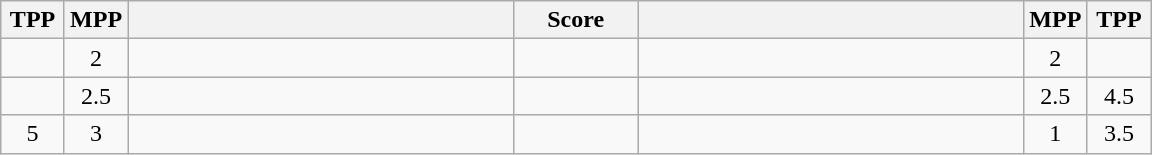<table class="wikitable" style="text-align: center;" |>
<tr>
<th width="35">TPP</th>
<th width="35">MPP</th>
<th width="250"></th>
<th width="75">Score</th>
<th width="250"></th>
<th width="35">MPP</th>
<th width="35">TPP</th>
</tr>
<tr>
<td></td>
<td>2</td>
<td style="text-align:left;"></td>
<td></td>
<td style="text-align:left;"></td>
<td>2</td>
<td></td>
</tr>
<tr>
<td></td>
<td>2.5</td>
<td style="text-align:left;"></td>
<td></td>
<td style="text-align:left;"></td>
<td>2.5</td>
<td>4.5</td>
</tr>
<tr>
<td>5</td>
<td>3</td>
<td style="text-align:left;"></td>
<td></td>
<td style="text-align:left;"><strong></strong></td>
<td>1</td>
<td>3.5</td>
</tr>
</table>
